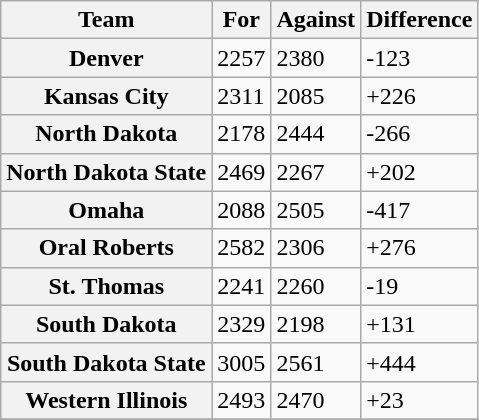<table class="wikitable sortable">
<tr>
<th scope="col">Team</th>
<th scope="col">For</th>
<th scope="col">Against</th>
<th scope="col">Difference</th>
</tr>
<tr>
<th style=>Denver</th>
<td>2257</td>
<td>2380</td>
<td>-123</td>
</tr>
<tr>
<th style=>Kansas City</th>
<td>2311</td>
<td>2085</td>
<td>+226</td>
</tr>
<tr>
<th style=>North Dakota</th>
<td>2178</td>
<td>2444</td>
<td>-266</td>
</tr>
<tr>
<th style=>North Dakota State</th>
<td>2469</td>
<td>2267</td>
<td>+202</td>
</tr>
<tr>
<th style=>Omaha</th>
<td>2088</td>
<td>2505</td>
<td>-417</td>
</tr>
<tr>
<th style=>Oral Roberts</th>
<td>2582</td>
<td>2306</td>
<td>+276</td>
</tr>
<tr>
<th style=>St. Thomas</th>
<td>2241</td>
<td>2260</td>
<td>-19</td>
</tr>
<tr>
<th style=>South Dakota</th>
<td>2329</td>
<td>2198</td>
<td>+131</td>
</tr>
<tr>
<th style=>South Dakota State</th>
<td>3005</td>
<td>2561</td>
<td>+444</td>
</tr>
<tr>
<th style=>Western Illinois</th>
<td>2493</td>
<td>2470</td>
<td>+23</td>
</tr>
<tr>
</tr>
</table>
